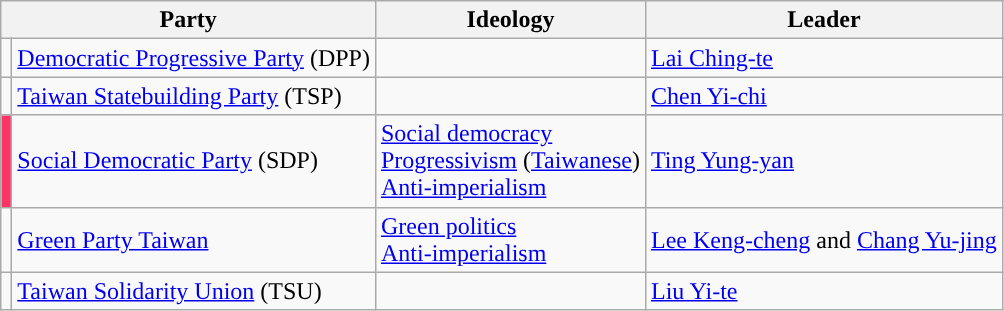<table class="wikitable" style="text-align:left">
<tr>
<th colspan="2">Party</th>
<th>Ideology</th>
<th>Leader</th>
</tr>
<tr>
<td></td>
<td><a href='#'>Democratic Progressive Party</a> (DPP)<br></td>
<td></td>
<td><a href='#'>Lai Ching-te</a></td>
</tr>
<tr>
<td></td>
<td><a href='#'>Taiwan Statebuilding Party</a> (TSP)<br></td>
<td></td>
<td><a href='#'>Chen Yi-chi</a></td>
</tr>
<tr>
<td bgcolor="#FF3366"></td>
<td><a href='#'>Social Democratic Party</a> (SDP)<br></td>
<td><a href='#'>Social democracy</a><br><a href='#'>Progressivism</a> (<a href='#'>Taiwanese</a>)<br><a href='#'>Anti-imperialism</a></td>
<td><a href='#'>Ting Yung-yan</a></td>
</tr>
<tr>
<td></td>
<td><a href='#'>Green Party Taiwan</a><br></td>
<td><a href='#'>Green politics</a><br><a href='#'>Anti-imperialism</a></td>
<td><a href='#'>Lee Keng-cheng</a> and <a href='#'>Chang Yu-jing</a></td>
</tr>
<tr>
<td></td>
<td><a href='#'>Taiwan Solidarity Union</a> (TSU)<br></td>
<td></td>
<td><a href='#'>Liu Yi-te</a></td>
</tr>
</table>
